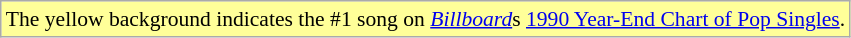<table class="wikitable" style="font-size:90%;">
<tr>
<td style="background-color:#FFFF99">The yellow background indicates the #1 song on <a href='#'><em>Billboard</em></a>s <a href='#'>1990 Year-End Chart of Pop Singles</a>.</td>
</tr>
</table>
